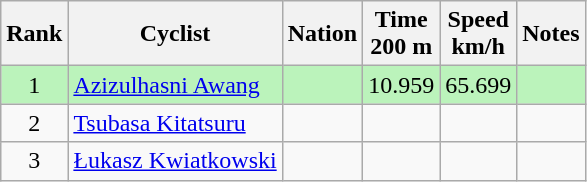<table class="wikitable sortable" style="text-align:center;">
<tr>
<th>Rank</th>
<th>Cyclist</th>
<th>Nation</th>
<th>Time<br>200 m</th>
<th>Speed<br>km/h</th>
<th>Notes</th>
</tr>
<tr bgcolor=bbf3bb>
<td>1</td>
<td align=left><a href='#'>Azizulhasni Awang</a></td>
<td align=left></td>
<td>10.959</td>
<td>65.699</td>
<td></td>
</tr>
<tr>
<td>2</td>
<td align=left><a href='#'>Tsubasa Kitatsuru</a></td>
<td align=left></td>
<td></td>
<td></td>
<td></td>
</tr>
<tr>
<td>3</td>
<td align=left><a href='#'>Łukasz Kwiatkowski</a></td>
<td align=left></td>
<td></td>
<td></td>
<td></td>
</tr>
</table>
